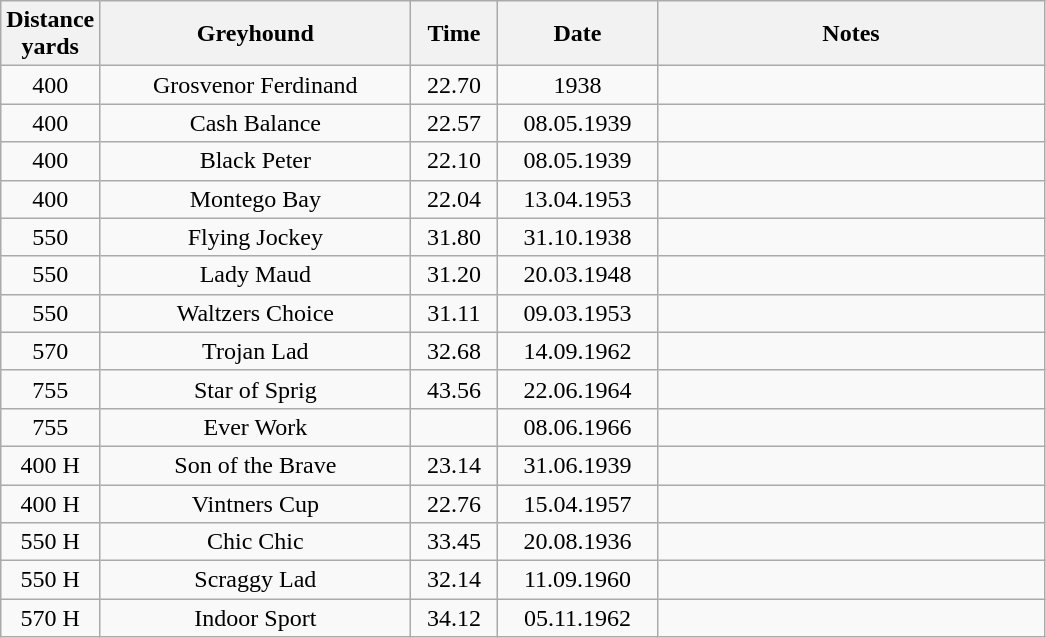<table class="wikitable" style="font-size: 100%">
<tr>
<th width=50>Distance <br>yards</th>
<th width=200>Greyhound</th>
<th width=50>Time</th>
<th width=100>Date</th>
<th width=250>Notes</th>
</tr>
<tr align=center>
<td>400</td>
<td>Grosvenor Ferdinand</td>
<td>22.70</td>
<td>1938</td>
<td></td>
</tr>
<tr align=center>
<td>400</td>
<td>Cash Balance</td>
<td>22.57</td>
<td>08.05.1939</td>
<td></td>
</tr>
<tr align=center>
<td>400</td>
<td>Black Peter</td>
<td>22.10</td>
<td>08.05.1939</td>
<td></td>
</tr>
<tr align=center>
<td>400</td>
<td>Montego Bay</td>
<td>22.04</td>
<td>13.04.1953</td>
<td></td>
</tr>
<tr align=center>
<td>550</td>
<td>Flying Jockey</td>
<td>31.80</td>
<td>31.10.1938</td>
<td></td>
</tr>
<tr align=center>
<td>550</td>
<td>Lady Maud</td>
<td>31.20</td>
<td>20.03.1948</td>
<td></td>
</tr>
<tr align=center>
<td>550</td>
<td>Waltzers Choice</td>
<td>31.11</td>
<td>09.03.1953</td>
<td></td>
</tr>
<tr align=center>
<td>570</td>
<td>Trojan Lad</td>
<td>32.68</td>
<td>14.09.1962</td>
<td></td>
</tr>
<tr align=center>
<td>755</td>
<td>Star of Sprig</td>
<td>43.56</td>
<td>22.06.1964</td>
<td></td>
</tr>
<tr align=center>
<td>755</td>
<td>Ever Work</td>
<td></td>
<td>08.06.1966</td>
<td></td>
</tr>
<tr align=center>
<td>400 H</td>
<td>Son of the Brave</td>
<td>23.14</td>
<td>31.06.1939</td>
<td></td>
</tr>
<tr align=center>
<td>400 H</td>
<td>Vintners Cup</td>
<td>22.76</td>
<td>15.04.1957</td>
<td></td>
</tr>
<tr align=center>
<td>550 H</td>
<td>Chic Chic</td>
<td>33.45</td>
<td>20.08.1936</td>
<td></td>
</tr>
<tr align=center>
<td>550 H</td>
<td>Scraggy Lad</td>
<td>32.14</td>
<td>11.09.1960</td>
<td></td>
</tr>
<tr align=center>
<td>570 H</td>
<td>Indoor Sport</td>
<td>34.12</td>
<td>05.11.1962</td>
<td></td>
</tr>
</table>
